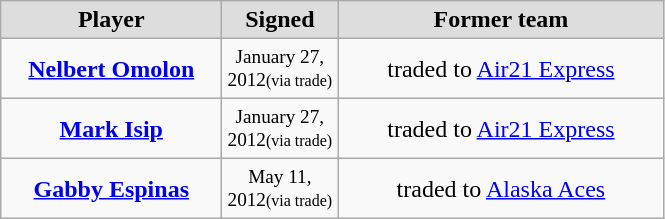<table class="wikitable" style="text-align: center">
<tr align="center" bgcolor="#dddddd">
<td style="width:140px"><strong>Player</strong></td>
<td style="width:70px"><strong>Signed</strong></td>
<td style="width:210px"><strong>Former team</strong></td>
</tr>
<tr style="height:40px">
<td><strong><a href='#'>Nelbert Omolon</a></strong></td>
<td style="font-size: 80%">January 27, 2012<small>(via trade)</small></td>
<td>traded to <a href='#'>Air21 Express</a></td>
</tr>
<tr style="height:40px">
<td><strong><a href='#'>Mark Isip</a></strong></td>
<td style="font-size: 80%">January 27, 2012<small>(via trade)</small></td>
<td>traded to <a href='#'>Air21 Express</a></td>
</tr>
<tr style="height:40px">
<td><strong><a href='#'>Gabby Espinas</a></strong></td>
<td style="font-size: 80%">May 11, 2012<small>(via trade)</small></td>
<td>traded to <a href='#'>Alaska Aces</a></td>
</tr>
</table>
